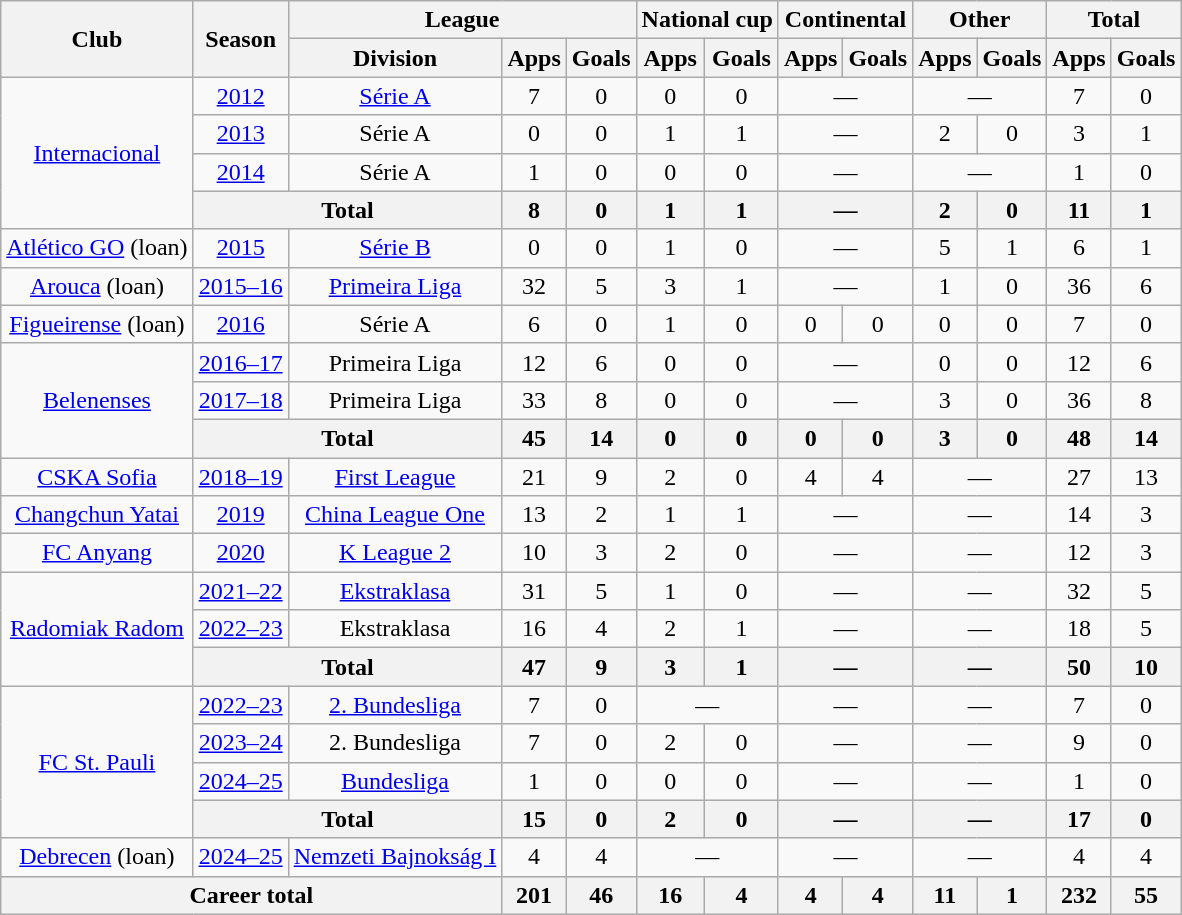<table class="wikitable" style="text-align:center">
<tr>
<th rowspan="2">Club</th>
<th rowspan="2">Season</th>
<th colspan="3">League</th>
<th colspan="2">National cup</th>
<th colspan="2">Continental</th>
<th colspan="2">Other</th>
<th colspan="2">Total</th>
</tr>
<tr>
<th>Division</th>
<th>Apps</th>
<th>Goals</th>
<th>Apps</th>
<th>Goals</th>
<th>Apps</th>
<th>Goals</th>
<th>Apps</th>
<th>Goals</th>
<th>Apps</th>
<th>Goals</th>
</tr>
<tr>
<td rowspan="4"><a href='#'>Internacional</a></td>
<td><a href='#'>2012</a></td>
<td><a href='#'>Série A</a></td>
<td>7</td>
<td>0</td>
<td>0</td>
<td>0</td>
<td colspan="2">—</td>
<td colspan="2">—</td>
<td>7</td>
<td>0</td>
</tr>
<tr>
<td><a href='#'>2013</a></td>
<td>Série A</td>
<td>0</td>
<td>0</td>
<td>1</td>
<td>1</td>
<td colspan="2">—</td>
<td>2</td>
<td>0</td>
<td>3</td>
<td>1</td>
</tr>
<tr>
<td><a href='#'>2014</a></td>
<td>Série A</td>
<td>1</td>
<td>0</td>
<td>0</td>
<td>0</td>
<td colspan="2">—</td>
<td colspan="2">—</td>
<td>1</td>
<td>0</td>
</tr>
<tr>
<th colspan="2">Total</th>
<th>8</th>
<th>0</th>
<th>1</th>
<th>1</th>
<th colspan="2">—</th>
<th>2</th>
<th>0</th>
<th>11</th>
<th>1</th>
</tr>
<tr>
<td><a href='#'>Atlético GO</a> (loan)</td>
<td><a href='#'>2015</a></td>
<td><a href='#'>Série B</a></td>
<td>0</td>
<td>0</td>
<td>1</td>
<td>0</td>
<td colspan="2">—</td>
<td>5</td>
<td>1</td>
<td>6</td>
<td>1</td>
</tr>
<tr>
<td><a href='#'>Arouca</a> (loan)</td>
<td><a href='#'>2015–16</a></td>
<td><a href='#'>Primeira Liga</a></td>
<td>32</td>
<td>5</td>
<td>3</td>
<td>1</td>
<td colspan="2">—</td>
<td>1</td>
<td>0</td>
<td>36</td>
<td>6</td>
</tr>
<tr>
<td><a href='#'>Figueirense</a> (loan)</td>
<td><a href='#'>2016</a></td>
<td>Série A</td>
<td>6</td>
<td>0</td>
<td>1</td>
<td>0</td>
<td>0</td>
<td>0</td>
<td>0</td>
<td>0</td>
<td>7</td>
<td>0</td>
</tr>
<tr>
<td rowspan="3"><a href='#'>Belenenses</a></td>
<td><a href='#'>2016–17</a></td>
<td>Primeira Liga</td>
<td>12</td>
<td>6</td>
<td>0</td>
<td>0</td>
<td colspan="2">—</td>
<td>0</td>
<td>0</td>
<td>12</td>
<td>6</td>
</tr>
<tr>
<td><a href='#'>2017–18</a></td>
<td>Primeira Liga</td>
<td>33</td>
<td>8</td>
<td>0</td>
<td>0</td>
<td colspan="2">—</td>
<td>3</td>
<td>0</td>
<td>36</td>
<td>8</td>
</tr>
<tr>
<th colspan="2">Total</th>
<th>45</th>
<th>14</th>
<th>0</th>
<th>0</th>
<th>0</th>
<th>0</th>
<th>3</th>
<th>0</th>
<th>48</th>
<th>14</th>
</tr>
<tr>
<td><a href='#'>CSKA Sofia</a></td>
<td><a href='#'>2018–19</a></td>
<td><a href='#'>First League</a></td>
<td>21</td>
<td>9</td>
<td>2</td>
<td>0</td>
<td>4</td>
<td>4</td>
<td colspan="2">—</td>
<td>27</td>
<td>13</td>
</tr>
<tr>
<td><a href='#'>Changchun Yatai</a></td>
<td><a href='#'>2019</a></td>
<td><a href='#'>China League One</a></td>
<td>13</td>
<td>2</td>
<td>1</td>
<td>1</td>
<td colspan="2">—</td>
<td colspan="2">—</td>
<td>14</td>
<td>3</td>
</tr>
<tr>
<td><a href='#'>FC Anyang</a></td>
<td><a href='#'>2020</a></td>
<td><a href='#'>K League 2</a></td>
<td>10</td>
<td>3</td>
<td>2</td>
<td>0</td>
<td colspan="2">—</td>
<td colspan="2">—</td>
<td>12</td>
<td>3</td>
</tr>
<tr>
<td rowspan="3"><a href='#'>Radomiak Radom</a></td>
<td><a href='#'>2021–22</a></td>
<td><a href='#'>Ekstraklasa</a></td>
<td>31</td>
<td>5</td>
<td>1</td>
<td>0</td>
<td colspan="2">—</td>
<td colspan="2">—</td>
<td>32</td>
<td>5</td>
</tr>
<tr>
<td><a href='#'>2022–23</a></td>
<td>Ekstraklasa</td>
<td>16</td>
<td>4</td>
<td>2</td>
<td>1</td>
<td colspan="2">—</td>
<td colspan="2">—</td>
<td>18</td>
<td>5</td>
</tr>
<tr>
<th colspan="2">Total</th>
<th>47</th>
<th>9</th>
<th>3</th>
<th>1</th>
<th colspan="2">—</th>
<th colspan="2">—</th>
<th>50</th>
<th>10</th>
</tr>
<tr>
<td rowspan="4"><a href='#'>FC St. Pauli</a></td>
<td><a href='#'>2022–23</a></td>
<td><a href='#'>2. Bundesliga</a></td>
<td>7</td>
<td>0</td>
<td colspan="2">—</td>
<td colspan="2">—</td>
<td colspan="2">—</td>
<td>7</td>
<td>0</td>
</tr>
<tr>
<td><a href='#'>2023–24</a></td>
<td>2. Bundesliga</td>
<td>7</td>
<td>0</td>
<td>2</td>
<td>0</td>
<td colspan="2">—</td>
<td colspan="2">—</td>
<td>9</td>
<td>0</td>
</tr>
<tr>
<td><a href='#'>2024–25</a></td>
<td><a href='#'>Bundesliga</a></td>
<td>1</td>
<td>0</td>
<td>0</td>
<td>0</td>
<td colspan="2">—</td>
<td colspan="2">—</td>
<td>1</td>
<td>0</td>
</tr>
<tr>
<th colspan="2">Total</th>
<th>15</th>
<th>0</th>
<th>2</th>
<th>0</th>
<th colspan="2">—</th>
<th colspan="2">—</th>
<th>17</th>
<th>0</th>
</tr>
<tr>
<td><a href='#'>Debrecen</a> (loan)</td>
<td><a href='#'>2024–25</a></td>
<td><a href='#'>Nemzeti Bajnokság I</a></td>
<td>4</td>
<td>4</td>
<td colspan="2">—</td>
<td colspan="2">—</td>
<td colspan="2">—</td>
<td>4</td>
<td>4</td>
</tr>
<tr>
<th colspan="3">Career total</th>
<th>201</th>
<th>46</th>
<th>16</th>
<th>4</th>
<th>4</th>
<th>4</th>
<th>11</th>
<th>1</th>
<th>232</th>
<th>55</th>
</tr>
</table>
